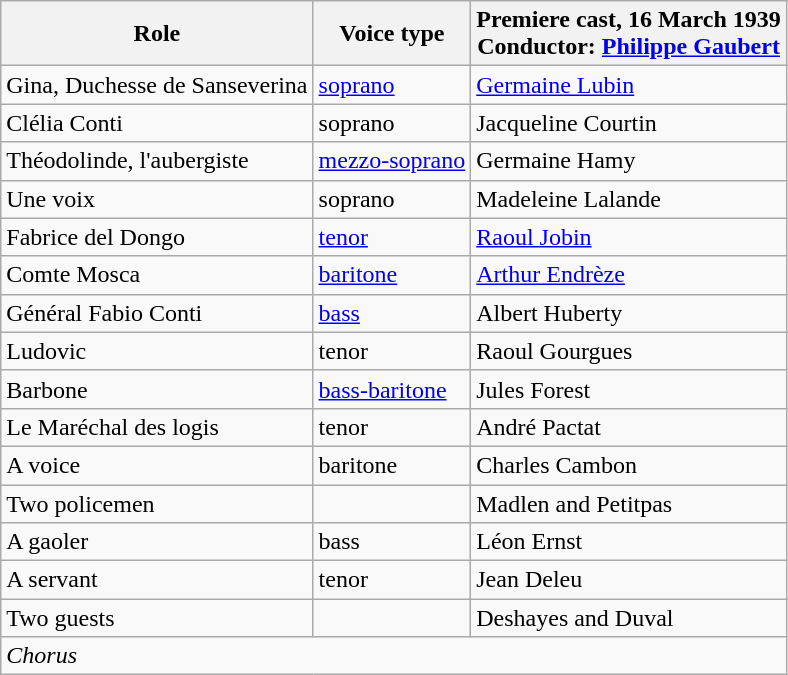<table class="wikitable">
<tr>
<th>Role</th>
<th>Voice type</th>
<th>Premiere cast, 16 March 1939<br>Conductor: <a href='#'>Philippe Gaubert</a></th>
</tr>
<tr>
<td>Gina, Duchesse de Sanseverina</td>
<td><a href='#'>soprano</a></td>
<td><a href='#'>Germaine Lubin</a></td>
</tr>
<tr>
<td>Clélia Conti</td>
<td>soprano</td>
<td>Jacqueline Courtin</td>
</tr>
<tr>
<td>Théodolinde, l'aubergiste</td>
<td><a href='#'>mezzo-soprano</a></td>
<td>Germaine Hamy</td>
</tr>
<tr>
<td>Une voix</td>
<td>soprano</td>
<td>Madeleine Lalande</td>
</tr>
<tr>
<td>Fabrice del Dongo</td>
<td><a href='#'>tenor</a></td>
<td><a href='#'>Raoul Jobin</a></td>
</tr>
<tr>
<td>Comte Mosca</td>
<td><a href='#'>baritone</a></td>
<td><a href='#'>Arthur Endrèze</a></td>
</tr>
<tr>
<td>Général Fabio Conti</td>
<td><a href='#'>bass</a></td>
<td>Albert Huberty</td>
</tr>
<tr>
<td>Ludovic</td>
<td>tenor</td>
<td>Raoul Gourgues</td>
</tr>
<tr>
<td>Barbone</td>
<td><a href='#'>bass-baritone</a></td>
<td>Jules Forest</td>
</tr>
<tr>
<td>Le Maréchal des logis</td>
<td>tenor</td>
<td>André Pactat</td>
</tr>
<tr>
<td>A voice</td>
<td>baritone</td>
<td>Charles Cambon</td>
</tr>
<tr>
<td>Two policemen</td>
<td></td>
<td>Madlen and Petitpas</td>
</tr>
<tr>
<td>A gaoler</td>
<td>bass</td>
<td>Léon Ernst</td>
</tr>
<tr>
<td>A servant</td>
<td>tenor</td>
<td>Jean Deleu</td>
</tr>
<tr>
<td>Two guests</td>
<td></td>
<td>Deshayes and Duval</td>
</tr>
<tr>
<td colspan="3"><em>Chorus</em></td>
</tr>
</table>
